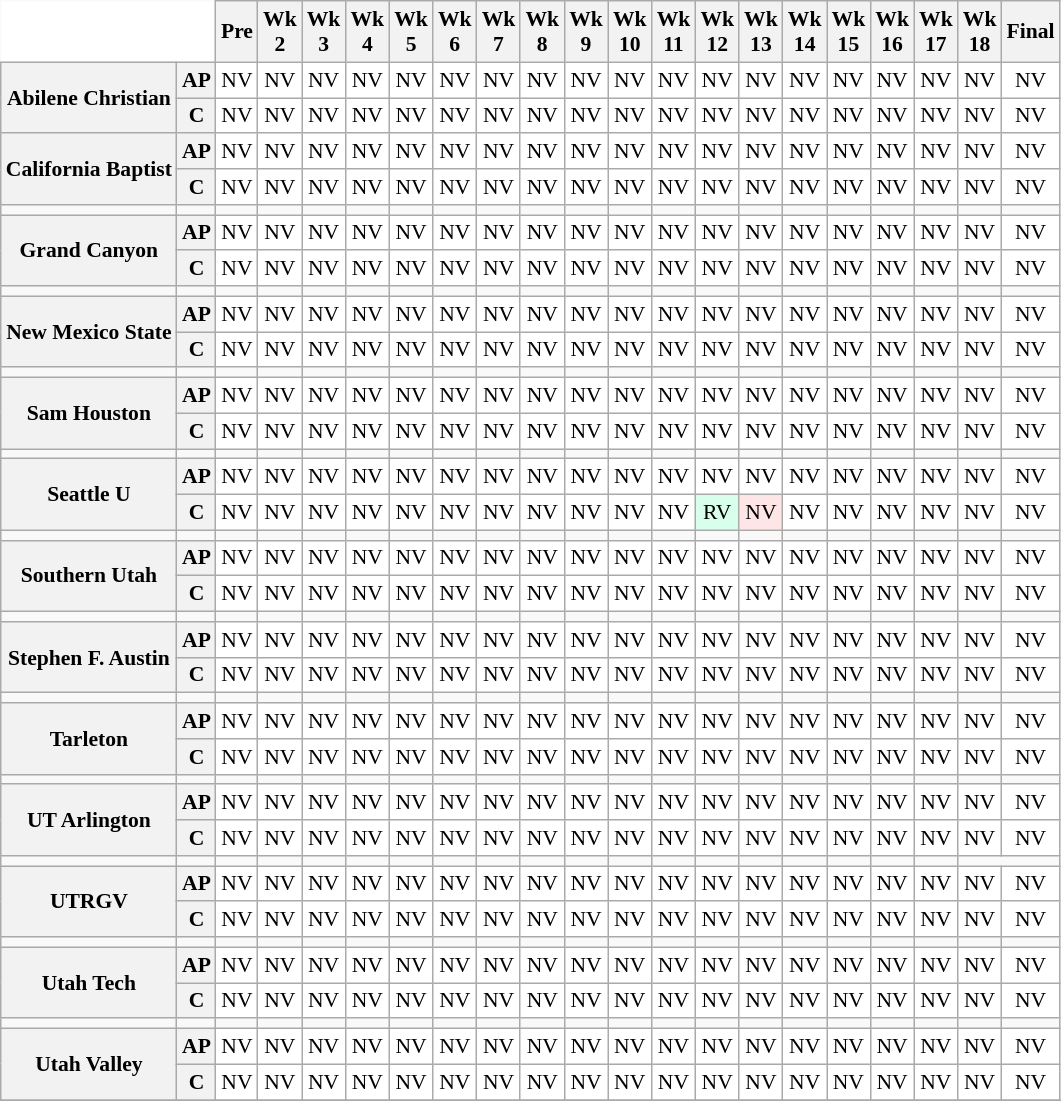<table class="wikitable" style="white-space:nowrap;font-size:90%;text-align:center;">
<tr>
<th colspan=2 style="background:white; border-top-style:hidden; border-left-style:hidden;"> </th>
<th>Pre</th>
<th>Wk<br>2</th>
<th>Wk<br>3</th>
<th>Wk<br>4</th>
<th>Wk<br>5</th>
<th>Wk<br>6</th>
<th>Wk<br>7</th>
<th>Wk<br>8</th>
<th>Wk<br>9</th>
<th>Wk<br>10</th>
<th>Wk<br>11</th>
<th>Wk<br>12</th>
<th>Wk<br>13</th>
<th>Wk<br>14</th>
<th>Wk<br>15</th>
<th>Wk<br>16</th>
<th>Wk<br>17</th>
<th>Wk<br>18</th>
<th>Final</th>
</tr>
<tr>
<th rowspan=2 style=>Abilene Christian</th>
<th>AP</th>
<td style="background:#FFF;">NV</td>
<td style="background:#FFF;">NV</td>
<td style="background:#FFF;">NV</td>
<td style="background:#FFF;">NV</td>
<td style="background:#FFF;">NV</td>
<td style="background:#FFF;">NV</td>
<td style="background:#FFF;">NV</td>
<td style="background:#FFF;">NV</td>
<td style="background:#FFF;">NV</td>
<td style="background:#FFF;">NV</td>
<td style="background:#FFF;">NV</td>
<td style="background:#FFF;">NV</td>
<td style="background:#FFF;">NV</td>
<td style="background:#FFF;">NV</td>
<td style="background:#FFF;">NV</td>
<td style="background:#FFF;">NV</td>
<td style="background:#FFF;">NV</td>
<td style="background:#FFF;">NV</td>
<td style="background:#FFF;">NV</td>
</tr>
<tr>
<th>C</th>
<td style="background:#FFF;">NV</td>
<td style="background:#FFF;">NV</td>
<td style="background:#FFF;">NV</td>
<td style="background:#FFF;">NV</td>
<td style="background:#FFF;">NV</td>
<td style="background:#FFF;">NV</td>
<td style="background:#FFF;">NV</td>
<td style="background:#FFF;">NV</td>
<td style="background:#FFF;">NV</td>
<td style="background:#FFF;">NV</td>
<td style="background:#FFF;">NV</td>
<td style="background:#FFF;">NV</td>
<td style="background:#FFF;">NV</td>
<td style="background:#FFF;">NV</td>
<td style="background:#FFF;">NV</td>
<td style="background:#FFF;">NV</td>
<td style="background:#FFF;">NV</td>
<td style="background:#FFF;">NV</td>
<td style="background:#FFF;">NV</td>
</tr>
<tr>
<th rowspan=2 style=>California Baptist</th>
<th>AP</th>
<td style="background:#FFF;">NV</td>
<td style="background:#FFF;">NV</td>
<td style="background:#FFF;">NV</td>
<td style="background:#FFF;">NV</td>
<td style="background:#FFF;">NV</td>
<td style="background:#FFF;">NV</td>
<td style="background:#FFF;">NV</td>
<td style="background:#FFF;">NV</td>
<td style="background:#FFF;">NV</td>
<td style="background:#FFF;">NV</td>
<td style="background:#FFF;">NV</td>
<td style="background:#FFF;">NV</td>
<td style="background:#FFF;">NV</td>
<td style="background:#FFF;">NV</td>
<td style="background:#FFF;">NV</td>
<td style="background:#FFF;">NV</td>
<td style="background:#FFF;">NV</td>
<td style="background:#FFF;">NV</td>
<td style="background:#FFF;">NV</td>
</tr>
<tr>
<th>C</th>
<td style="background:#FFF;">NV</td>
<td style="background:#FFF;">NV</td>
<td style="background:#FFF;">NV</td>
<td style="background:#FFF;">NV</td>
<td style="background:#FFF;">NV</td>
<td style="background:#FFF;">NV</td>
<td style="background:#FFF;">NV</td>
<td style="background:#FFF;">NV</td>
<td style="background:#FFF;">NV</td>
<td style="background:#FFF;">NV</td>
<td style="background:#FFF;">NV</td>
<td style="background:#FFF;">NV</td>
<td style="background:#FFF;">NV</td>
<td style="background:#FFF;">NV</td>
<td style="background:#FFF;">NV</td>
<td style="background:#FFF;">NV</td>
<td style="background:#FFF;">NV</td>
<td style="background:#FFF;">NV</td>
<td style="background:#FFF;">NV</td>
</tr>
<tr>
<td></td>
<td></td>
<td></td>
<td></td>
<td></td>
<td></td>
<td></td>
<td></td>
<td></td>
<td></td>
<td></td>
<td></td>
<td></td>
<td></td>
<td></td>
<td></td>
<td></td>
<td></td>
<td></td>
<td></td>
<td></td>
</tr>
<tr>
<th rowspan=2 style=>Grand Canyon</th>
<th>AP</th>
<td style="background:#FFF;">NV</td>
<td style="background:#FFF;">NV</td>
<td style="background:#FFF;">NV</td>
<td style="background:#FFF;">NV</td>
<td style="background:#FFF;">NV</td>
<td style="background:#FFF;">NV</td>
<td style="background:#FFF;">NV</td>
<td style="background:#FFF;">NV</td>
<td style="background:#FFF;">NV</td>
<td style="background:#FFF;">NV</td>
<td style="background:#FFF;">NV</td>
<td style="background:#FFF;">NV</td>
<td style="background:#FFF;">NV</td>
<td style="background:#FFF;">NV</td>
<td style="background:#FFF;">NV</td>
<td style="background:#FFF;">NV</td>
<td style="background:#FFF;">NV</td>
<td style="background:#FFF;">NV</td>
<td style="background:#FFF;">NV</td>
</tr>
<tr>
<th>C</th>
<td style="background:#FFF;">NV</td>
<td style="background:#FFF;">NV</td>
<td style="background:#FFF;">NV</td>
<td style="background:#FFF;">NV</td>
<td style="background:#FFF;">NV</td>
<td style="background:#FFF;">NV</td>
<td style="background:#FFF;">NV</td>
<td style="background:#FFF;">NV</td>
<td style="background:#FFF;">NV</td>
<td style="background:#FFF;">NV</td>
<td style="background:#FFF;">NV</td>
<td style="background:#FFF;">NV</td>
<td style="background:#FFF;">NV</td>
<td style="background:#FFF;">NV</td>
<td style="background:#FFF;">NV</td>
<td style="background:#FFF;">NV</td>
<td style="background:#FFF;">NV</td>
<td style="background:#FFF;">NV</td>
<td style="background:#FFF;">NV</td>
</tr>
<tr>
<td></td>
<td></td>
<td></td>
<td></td>
<td></td>
<td></td>
<td></td>
<td></td>
<td></td>
<td></td>
<td></td>
<td></td>
<td></td>
<td></td>
<td></td>
<td></td>
<td></td>
<td></td>
<td></td>
<td></td>
<td></td>
</tr>
<tr>
<th rowspan=2 style=>New Mexico State</th>
<th>AP</th>
<td style="background:#FFF;">NV</td>
<td style="background:#FFF;">NV</td>
<td style="background:#FFF;">NV</td>
<td style="background:#FFF;">NV</td>
<td style="background:#FFF;">NV</td>
<td style="background:#FFF;">NV</td>
<td style="background:#FFF;">NV</td>
<td style="background:#FFF;">NV</td>
<td style="background:#FFF;">NV</td>
<td style="background:#FFF;">NV</td>
<td style="background:#FFF;">NV</td>
<td style="background:#FFF;">NV</td>
<td style="background:#FFF;">NV</td>
<td style="background:#FFF;">NV</td>
<td style="background:#FFF;">NV</td>
<td style="background:#FFF;">NV</td>
<td style="background:#FFF;">NV</td>
<td style="background:#FFF;">NV</td>
<td style="background:#FFF;">NV</td>
</tr>
<tr>
<th>C</th>
<td style="background:#FFF;">NV</td>
<td style="background:#FFF;">NV</td>
<td style="background:#FFF;">NV</td>
<td style="background:#FFF;">NV</td>
<td style="background:#FFF;">NV</td>
<td style="background:#FFF;">NV</td>
<td style="background:#FFF;">NV</td>
<td style="background:#FFF;">NV</td>
<td style="background:#FFF;">NV</td>
<td style="background:#FFF;">NV</td>
<td style="background:#FFF;">NV</td>
<td style="background:#FFF;">NV</td>
<td style="background:#FFF;">NV</td>
<td style="background:#FFF;">NV</td>
<td style="background:#FFF;">NV</td>
<td style="background:#FFF;">NV</td>
<td style="background:#FFF;">NV</td>
<td style="background:#FFF;">NV</td>
<td style="background:#FFF;">NV</td>
</tr>
<tr>
<td></td>
<td></td>
<td></td>
<td></td>
<td></td>
<td></td>
<td></td>
<td></td>
<td></td>
<td></td>
<td></td>
<td></td>
<td></td>
<td></td>
<td></td>
<td></td>
<td></td>
<td></td>
<td></td>
<td></td>
<td></td>
</tr>
<tr>
<th rowspan=2 style=>Sam Houston</th>
<th>AP</th>
<td style="background:#FFF;">NV</td>
<td style="background:#FFF;">NV</td>
<td style="background:#FFF;">NV</td>
<td style="background:#FFF;">NV</td>
<td style="background:#FFF;">NV</td>
<td style="background:#FFF;">NV</td>
<td style="background:#FFF;">NV</td>
<td style="background:#FFF;">NV</td>
<td style="background:#FFF;">NV</td>
<td style="background:#FFF;">NV</td>
<td style="background:#FFF;">NV</td>
<td style="background:#FFF;">NV</td>
<td style="background:#FFF;">NV</td>
<td style="background:#FFF;">NV</td>
<td style="background:#FFF;">NV</td>
<td style="background:#FFF;">NV</td>
<td style="background:#FFF;">NV</td>
<td style="background:#FFF;">NV</td>
<td style="background:#FFF;">NV</td>
</tr>
<tr>
<th>C</th>
<td style="background:#FFF;">NV</td>
<td style="background:#FFF;">NV</td>
<td style="background:#FFF;">NV</td>
<td style="background:#FFF;">NV</td>
<td style="background:#FFF;">NV</td>
<td style="background:#FFF;">NV</td>
<td style="background:#FFF;">NV</td>
<td style="background:#FFF;">NV</td>
<td style="background:#FFF;">NV</td>
<td style="background:#FFF;">NV</td>
<td style="background:#FFF;">NV</td>
<td style="background:#FFF;">NV</td>
<td style="background:#FFF;">NV</td>
<td style="background:#FFF;">NV</td>
<td style="background:#FFF;">NV</td>
<td style="background:#FFF;">NV</td>
<td style="background:#FFF;">NV</td>
<td style="background:#FFF;">NV</td>
<td style="background:#FFF;">NV</td>
</tr>
<tr>
<td></td>
<td></td>
<td></td>
<td></td>
<td></td>
<td></td>
<td></td>
<td></td>
<td></td>
<td></td>
<td></td>
<td></td>
<td></td>
<td></td>
<td></td>
<td></td>
<td></td>
<td></td>
<td></td>
<td></td>
<td></td>
</tr>
<tr>
<th rowspan=2 style=>Seattle U</th>
<th>AP</th>
<td style="background:#FFF;">NV</td>
<td style="background:#FFF;">NV</td>
<td style="background:#FFF;">NV</td>
<td style="background:#FFF;">NV</td>
<td style="background:#FFF;">NV</td>
<td style="background:#FFF;">NV</td>
<td style="background:#FFF;">NV</td>
<td style="background:#FFF;">NV</td>
<td style="background:#FFF;">NV</td>
<td style="background:#FFF;">NV</td>
<td style="background:#FFF;">NV</td>
<td style="background:#FFF;">NV</td>
<td style="background:#FFF;">NV</td>
<td style="background:#FFF;">NV</td>
<td style="background:#FFF;">NV</td>
<td style="background:#FFF;">NV</td>
<td style="background:#FFF;">NV</td>
<td style="background:#FFF;">NV</td>
<td style="background:#FFF;">NV</td>
</tr>
<tr>
<th>C</th>
<td style="background:#FFF;">NV</td>
<td style="background:#FFF;">NV</td>
<td style="background:#FFF;">NV</td>
<td style="background:#FFF;">NV</td>
<td style="background:#FFF;">NV</td>
<td style="background:#FFF;">NV</td>
<td style="background:#FFF;">NV</td>
<td style="background:#FFF;">NV</td>
<td style="background:#FFF;">NV</td>
<td style="background:#FFF;">NV</td>
<td style="background:#FFF;">NV</td>
<td style="background:#d8ffeb;">RV</td>
<td style="background:#ffe6e6;">NV</td>
<td style="background:#FFF;">NV</td>
<td style="background:#FFF;">NV</td>
<td style="background:#FFF;">NV</td>
<td style="background:#FFF;">NV</td>
<td style="background:#FFF;">NV</td>
<td style="background:#FFF;">NV</td>
</tr>
<tr>
<td></td>
<td></td>
<td></td>
<td></td>
<td></td>
<td></td>
<td></td>
<td></td>
<td></td>
<td></td>
<td></td>
<td></td>
<td></td>
<td></td>
<td></td>
<td></td>
<td></td>
<td></td>
<td></td>
<td></td>
<td></td>
</tr>
<tr>
<th rowspan=2 style=>Southern Utah</th>
<th>AP</th>
<td style="background:#FFF;">NV</td>
<td style="background:#FFF;">NV</td>
<td style="background:#FFF;">NV</td>
<td style="background:#FFF;">NV</td>
<td style="background:#FFF;">NV</td>
<td style="background:#FFF;">NV</td>
<td style="background:#FFF;">NV</td>
<td style="background:#FFF;">NV</td>
<td style="background:#FFF;">NV</td>
<td style="background:#FFF;">NV</td>
<td style="background:#FFF;">NV</td>
<td style="background:#FFF;">NV</td>
<td style="background:#FFF;">NV</td>
<td style="background:#FFF;">NV</td>
<td style="background:#FFF;">NV</td>
<td style="background:#FFF;">NV</td>
<td style="background:#FFF;">NV</td>
<td style="background:#FFF;">NV</td>
<td style="background:#FFF;">NV</td>
</tr>
<tr>
<th>C</th>
<td style="background:#FFF;">NV</td>
<td style="background:#FFF;">NV</td>
<td style="background:#FFF;">NV</td>
<td style="background:#FFF;">NV</td>
<td style="background:#FFF;">NV</td>
<td style="background:#FFF;">NV</td>
<td style="background:#FFF;">NV</td>
<td style="background:#FFF;">NV</td>
<td style="background:#FFF;">NV</td>
<td style="background:#FFF;">NV</td>
<td style="background:#FFF;">NV</td>
<td style="background:#FFF;">NV</td>
<td style="background:#FFF;">NV</td>
<td style="background:#FFF;">NV</td>
<td style="background:#FFF;">NV</td>
<td style="background:#FFF;">NV</td>
<td style="background:#FFF;">NV</td>
<td style="background:#FFF;">NV</td>
<td style="background:#FFF;">NV</td>
</tr>
<tr>
<td></td>
<td></td>
<td></td>
<td></td>
<td></td>
<td></td>
<td></td>
<td></td>
<td></td>
<td></td>
<td></td>
<td></td>
<td></td>
<td></td>
<td></td>
<td></td>
<td></td>
<td></td>
<td></td>
<td></td>
<td></td>
</tr>
<tr>
<th rowspan=2 style=>Stephen F. Austin</th>
<th>AP</th>
<td style="background:#FFF;">NV</td>
<td style="background:#FFF;">NV</td>
<td style="background:#FFF;">NV</td>
<td style="background:#FFF;">NV</td>
<td style="background:#FFF;">NV</td>
<td style="background:#FFF;">NV</td>
<td style="background:#FFF;">NV</td>
<td style="background:#FFF;">NV</td>
<td style="background:#FFF;">NV</td>
<td style="background:#FFF;">NV</td>
<td style="background:#FFF;">NV</td>
<td style="background:#FFF;">NV</td>
<td style="background:#FFF;">NV</td>
<td style="background:#FFF;">NV</td>
<td style="background:#FFF;">NV</td>
<td style="background:#FFF;">NV</td>
<td style="background:#FFF;">NV</td>
<td style="background:#FFF;">NV</td>
<td style="background:#FFF;">NV</td>
</tr>
<tr>
<th>C</th>
<td style="background:#FFF;">NV</td>
<td style="background:#FFF;">NV</td>
<td style="background:#FFF;">NV</td>
<td style="background:#FFF;">NV</td>
<td style="background:#FFF;">NV</td>
<td style="background:#FFF;">NV</td>
<td style="background:#FFF;">NV</td>
<td style="background:#FFF;">NV</td>
<td style="background:#FFF;">NV</td>
<td style="background:#FFF;">NV</td>
<td style="background:#FFF;">NV</td>
<td style="background:#FFF;">NV</td>
<td style="background:#FFF;">NV</td>
<td style="background:#FFF;">NV</td>
<td style="background:#FFF;">NV</td>
<td style="background:#FFF;">NV</td>
<td style="background:#FFF;">NV</td>
<td style="background:#FFF;">NV</td>
<td style="background:#FFF;">NV</td>
</tr>
<tr>
<td></td>
<td></td>
<td></td>
<td></td>
<td></td>
<td></td>
<td></td>
<td></td>
<td></td>
<td></td>
<td></td>
<td></td>
<td></td>
<td></td>
<td></td>
<td></td>
<td></td>
<td></td>
<td></td>
<td></td>
<td></td>
</tr>
<tr>
<th rowspan=2 style=>Tarleton</th>
<th>AP</th>
<td style="background:#FFF;">NV</td>
<td style="background:#FFF;">NV</td>
<td style="background:#FFF;">NV</td>
<td style="background:#FFF;">NV</td>
<td style="background:#FFF;">NV</td>
<td style="background:#FFF;">NV</td>
<td style="background:#FFF;">NV</td>
<td style="background:#FFF;">NV</td>
<td style="background:#FFF;">NV</td>
<td style="background:#FFF;">NV</td>
<td style="background:#FFF;">NV</td>
<td style="background:#FFF;">NV</td>
<td style="background:#FFF;">NV</td>
<td style="background:#FFF;">NV</td>
<td style="background:#FFF;">NV</td>
<td style="background:#FFF;">NV</td>
<td style="background:#FFF;">NV</td>
<td style="background:#FFF;">NV</td>
<td style="background:#FFF;">NV</td>
</tr>
<tr>
<th>C</th>
<td style="background:#FFF;">NV</td>
<td style="background:#FFF;">NV</td>
<td style="background:#FFF;">NV</td>
<td style="background:#FFF;">NV</td>
<td style="background:#FFF;">NV</td>
<td style="background:#FFF;">NV</td>
<td style="background:#FFF;">NV</td>
<td style="background:#FFF;">NV</td>
<td style="background:#FFF;">NV</td>
<td style="background:#FFF;">NV</td>
<td style="background:#FFF;">NV</td>
<td style="background:#FFF;">NV</td>
<td style="background:#FFF;">NV</td>
<td style="background:#FFF;">NV</td>
<td style="background:#FFF;">NV</td>
<td style="background:#FFF;">NV</td>
<td style="background:#FFF;">NV</td>
<td style="background:#FFF;">NV</td>
<td style="background:#FFF;">NV</td>
</tr>
<tr>
<td></td>
<td></td>
<td></td>
<td></td>
<td></td>
<td></td>
<td></td>
<td></td>
<td></td>
<td></td>
<td></td>
<td></td>
<td></td>
<td></td>
<td></td>
<td></td>
<td></td>
<td></td>
<td></td>
<td></td>
<td></td>
</tr>
<tr>
<th rowspan=2 style=>UT Arlington</th>
<th>AP</th>
<td style="background:#FFF;">NV</td>
<td style="background:#FFF;">NV</td>
<td style="background:#FFF;">NV</td>
<td style="background:#FFF;">NV</td>
<td style="background:#FFF;">NV</td>
<td style="background:#FFF;">NV</td>
<td style="background:#FFF;">NV</td>
<td style="background:#FFF;">NV</td>
<td style="background:#FFF;">NV</td>
<td style="background:#FFF;">NV</td>
<td style="background:#FFF;">NV</td>
<td style="background:#FFF;">NV</td>
<td style="background:#FFF;">NV</td>
<td style="background:#FFF;">NV</td>
<td style="background:#FFF;">NV</td>
<td style="background:#FFF;">NV</td>
<td style="background:#FFF;">NV</td>
<td style="background:#FFF;">NV</td>
<td style="background:#FFF;">NV</td>
</tr>
<tr>
<th>C</th>
<td style="background:#FFF;">NV</td>
<td style="background:#FFF;">NV</td>
<td style="background:#FFF;">NV</td>
<td style="background:#FFF;">NV</td>
<td style="background:#FFF;">NV</td>
<td style="background:#FFF;">NV</td>
<td style="background:#FFF;">NV</td>
<td style="background:#FFF;">NV</td>
<td style="background:#FFF;">NV</td>
<td style="background:#FFF;">NV</td>
<td style="background:#FFF;">NV</td>
<td style="background:#FFF;">NV</td>
<td style="background:#FFF;">NV</td>
<td style="background:#FFF;">NV</td>
<td style="background:#FFF;">NV</td>
<td style="background:#FFF;">NV</td>
<td style="background:#FFF;">NV</td>
<td style="background:#FFF;">NV</td>
<td style="background:#FFF;">NV</td>
</tr>
<tr>
<td></td>
<td></td>
<td></td>
<td></td>
<td></td>
<td></td>
<td></td>
<td></td>
<td></td>
<td></td>
<td></td>
<td></td>
<td></td>
<td></td>
<td></td>
<td></td>
<td></td>
<td></td>
<td></td>
</tr>
<tr>
<th rowspan=2 style=>UTRGV</th>
<th>AP</th>
<td style="background:#FFF;">NV</td>
<td style="background:#FFF;">NV</td>
<td style="background:#FFF;">NV</td>
<td style="background:#FFF;">NV</td>
<td style="background:#FFF;">NV</td>
<td style="background:#FFF;">NV</td>
<td style="background:#FFF;">NV</td>
<td style="background:#FFF;">NV</td>
<td style="background:#FFF;">NV</td>
<td style="background:#FFF;">NV</td>
<td style="background:#FFF;">NV</td>
<td style="background:#FFF;">NV</td>
<td style="background:#FFF;">NV</td>
<td style="background:#FFF;">NV</td>
<td style="background:#FFF;">NV</td>
<td style="background:#FFF;">NV</td>
<td style="background:#FFF;">NV</td>
<td style="background:#FFF;">NV</td>
<td style="background:#FFF;">NV</td>
</tr>
<tr>
<th>C</th>
<td style="background:#FFF;">NV</td>
<td style="background:#FFF;">NV</td>
<td style="background:#FFF;">NV</td>
<td style="background:#FFF;">NV</td>
<td style="background:#FFF;">NV</td>
<td style="background:#FFF;">NV</td>
<td style="background:#FFF;">NV</td>
<td style="background:#FFF;">NV</td>
<td style="background:#FFF;">NV</td>
<td style="background:#FFF;">NV</td>
<td style="background:#FFF;">NV</td>
<td style="background:#FFF;">NV</td>
<td style="background:#FFF;">NV</td>
<td style="background:#FFF;">NV</td>
<td style="background:#FFF;">NV</td>
<td style="background:#FFF;">NV</td>
<td style="background:#FFF;">NV</td>
<td style="background:#FFF;">NV</td>
<td style="background:#FFF;">NV</td>
</tr>
<tr>
<td></td>
<td></td>
<td></td>
<td></td>
<td></td>
<td></td>
<td></td>
<td></td>
<td></td>
<td></td>
<td></td>
<td></td>
<td></td>
<td></td>
<td></td>
<td></td>
<td></td>
<td></td>
<td></td>
<td></td>
<td></td>
</tr>
<tr>
<th rowspan=2 style=>Utah Tech</th>
<th>AP</th>
<td style="background:#FFF;">NV</td>
<td style="background:#FFF;">NV</td>
<td style="background:#FFF;">NV</td>
<td style="background:#FFF;">NV</td>
<td style="background:#FFF;">NV</td>
<td style="background:#FFF;">NV</td>
<td style="background:#FFF;">NV</td>
<td style="background:#FFF;">NV</td>
<td style="background:#FFF;">NV</td>
<td style="background:#FFF;">NV</td>
<td style="background:#FFF;">NV</td>
<td style="background:#FFF;">NV</td>
<td style="background:#FFF;">NV</td>
<td style="background:#FFF;">NV</td>
<td style="background:#FFF;">NV</td>
<td style="background:#FFF;">NV</td>
<td style="background:#FFF;">NV</td>
<td style="background:#FFF;">NV</td>
<td style="background:#FFF;">NV</td>
</tr>
<tr>
<th>C</th>
<td style="background:#FFF;">NV</td>
<td style="background:#FFF;">NV</td>
<td style="background:#FFF;">NV</td>
<td style="background:#FFF;">NV</td>
<td style="background:#FFF;">NV</td>
<td style="background:#FFF;">NV</td>
<td style="background:#FFF;">NV</td>
<td style="background:#FFF;">NV</td>
<td style="background:#FFF;">NV</td>
<td style="background:#FFF;">NV</td>
<td style="background:#FFF;">NV</td>
<td style="background:#FFF;">NV</td>
<td style="background:#FFF;">NV</td>
<td style="background:#FFF;">NV</td>
<td style="background:#FFF;">NV</td>
<td style="background:#FFF;">NV</td>
<td style="background:#FFF;">NV</td>
<td style="background:#FFF;">NV</td>
<td style="background:#FFF;">NV</td>
</tr>
<tr>
<td></td>
<td></td>
<td></td>
<td></td>
<td></td>
<td></td>
<td></td>
<td></td>
<td></td>
<td></td>
<td></td>
<td></td>
<td></td>
<td></td>
<td></td>
<td></td>
<td></td>
<td></td>
<td></td>
<td></td>
<td></td>
</tr>
<tr>
<th rowspan=2 style=>Utah Valley</th>
<th>AP</th>
<td style="background:#FFF;">NV</td>
<td style="background:#FFF;">NV</td>
<td style="background:#FFF;">NV</td>
<td style="background:#FFF;">NV</td>
<td style="background:#FFF;">NV</td>
<td style="background:#FFF;">NV</td>
<td style="background:#FFF;">NV</td>
<td style="background:#FFF;">NV</td>
<td style="background:#FFF;">NV</td>
<td style="background:#FFF;">NV</td>
<td style="background:#FFF;">NV</td>
<td style="background:#FFF;">NV</td>
<td style="background:#FFF;">NV</td>
<td style="background:#FFF;">NV</td>
<td style="background:#FFF;">NV</td>
<td style="background:#FFF;">NV</td>
<td style="background:#FFF;">NV</td>
<td style="background:#FFF;">NV</td>
<td style="background:#FFF;">NV</td>
</tr>
<tr>
<th>C</th>
<td style="background:#FFF;">NV</td>
<td style="background:#FFF;">NV</td>
<td style="background:#FFF;">NV</td>
<td style="background:#FFF;">NV</td>
<td style="background:#FFF;">NV</td>
<td style="background:#FFF;">NV</td>
<td style="background:#FFF;">NV</td>
<td style="background:#FFF;">NV</td>
<td style="background:#FFF;">NV</td>
<td style="background:#FFF;">NV</td>
<td style="background:#FFF;">NV</td>
<td style="background:#FFF;">NV</td>
<td style="background:#FFF;">NV</td>
<td style="background:#FFF;">NV</td>
<td style="background:#FFF;">NV</td>
<td style="background:#FFF;">NV</td>
<td style="background:#FFF;">NV</td>
<td style="background:#FFF;">NV</td>
<td style="background:#FFF;">NV</td>
</tr>
<tr>
</tr>
<tr>
</tr>
</table>
